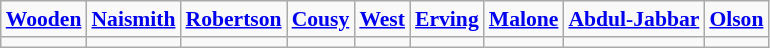<table class="wikitable" style="white-space:nowrap; font-size:90%;">
<tr>
<td><strong><a href='#'>Wooden</a></strong></td>
<td><strong><a href='#'>Naismith</a></strong></td>
<td><strong><a href='#'>Robertson</a></strong></td>
<td><strong><a href='#'>Cousy</a></strong></td>
<td><strong><a href='#'>West</a></strong></td>
<td><strong><a href='#'>Erving</a></strong></td>
<td><strong><a href='#'>Malone</a></strong></td>
<td><strong><a href='#'>Abdul-Jabbar</a></strong></td>
<td><strong><a href='#'>Olson</a></strong></td>
</tr>
<tr>
<td></td>
<td></td>
<td></td>
<td></td>
<td></td>
<td></td>
<td></td>
<td></td>
<td></td>
</tr>
</table>
